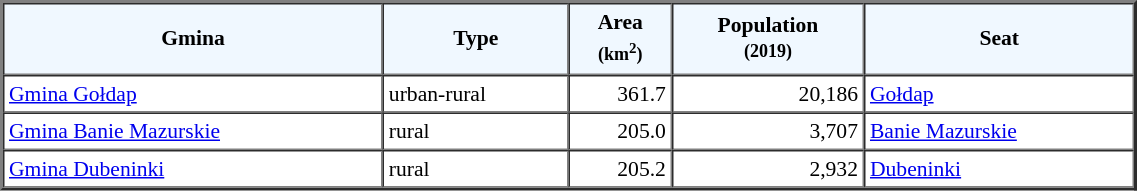<table width="60%" border="2" cellpadding="3" cellspacing="0" style="font-size:90%;line-height:120%;">
<tr bgcolor="F0F8FF">
<td style="text-align:center;"><strong>Gmina</strong></td>
<td style="text-align:center;"><strong>Type</strong></td>
<td style="text-align:center;"><strong>Area<br><small>(km<sup>2</sup>)</small></strong></td>
<td style="text-align:center;"><strong>Population<br><small>(2019)</small></strong></td>
<td style="text-align:center;"><strong>Seat</strong></td>
</tr>
<tr>
<td><a href='#'>Gmina Gołdap</a></td>
<td>urban-rural</td>
<td style="text-align:right;">361.7</td>
<td style="text-align:right;">20,186</td>
<td><a href='#'>Gołdap</a></td>
</tr>
<tr>
<td><a href='#'>Gmina Banie Mazurskie</a></td>
<td>rural</td>
<td style="text-align:right;">205.0</td>
<td style="text-align:right;">3,707</td>
<td><a href='#'>Banie Mazurskie</a></td>
</tr>
<tr>
<td><a href='#'>Gmina Dubeninki</a></td>
<td>rural</td>
<td style="text-align:right;">205.2</td>
<td style="text-align:right;">2,932</td>
<td><a href='#'>Dubeninki</a></td>
</tr>
<tr>
</tr>
</table>
